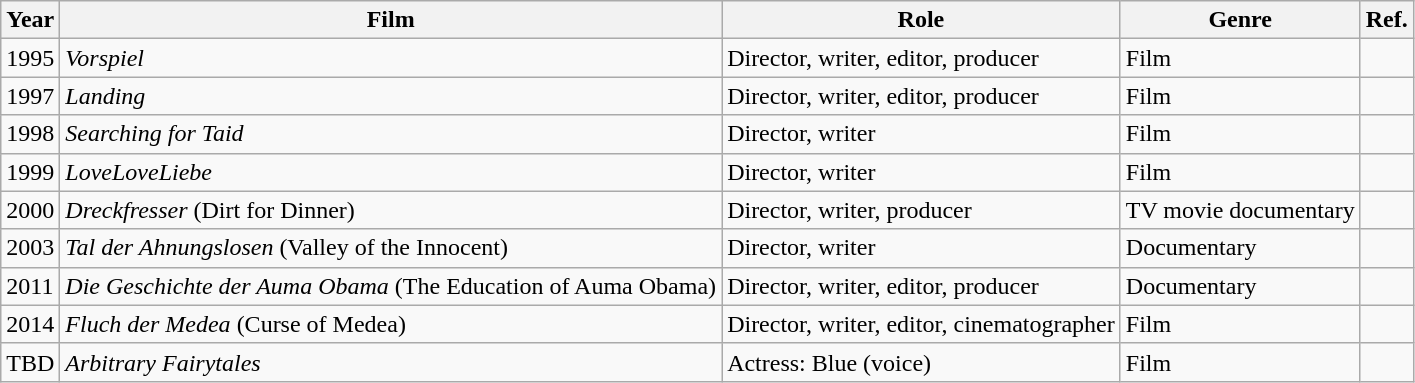<table class="wikitable">
<tr>
<th>Year</th>
<th>Film</th>
<th>Role</th>
<th>Genre</th>
<th>Ref.</th>
</tr>
<tr>
<td>1995</td>
<td><em>Vorspiel</em></td>
<td>Director, writer, editor, producer</td>
<td>Film</td>
<td></td>
</tr>
<tr>
<td>1997</td>
<td><em>Landing</em></td>
<td>Director, writer, editor, producer</td>
<td>Film</td>
<td></td>
</tr>
<tr>
<td>1998</td>
<td><em>Searching for Taid</em></td>
<td>Director, writer</td>
<td>Film</td>
<td></td>
</tr>
<tr>
<td>1999</td>
<td><em>LoveLoveLiebe</em></td>
<td>Director, writer</td>
<td>Film</td>
<td></td>
</tr>
<tr>
<td>2000</td>
<td><em>Dreckfresser</em> (Dirt for Dinner)</td>
<td>Director, writer, producer</td>
<td>TV movie documentary</td>
<td></td>
</tr>
<tr>
<td>2003</td>
<td><em>Tal der Ahnungslosen</em> (Valley of the Innocent)</td>
<td>Director, writer</td>
<td>Documentary</td>
<td></td>
</tr>
<tr>
<td>2011</td>
<td><em>Die Geschichte der Auma Obama</em> (The Education of Auma Obama)</td>
<td>Director, writer, editor, producer</td>
<td>Documentary</td>
<td></td>
</tr>
<tr>
<td>2014</td>
<td><em>Fluch der Medea</em> (Curse of Medea)</td>
<td>Director, writer, editor, cinematographer</td>
<td>Film</td>
<td></td>
</tr>
<tr>
<td>TBD</td>
<td><em>Arbitrary Fairytales</em></td>
<td>Actress: Blue (voice)</td>
<td>Film</td>
<td></td>
</tr>
</table>
